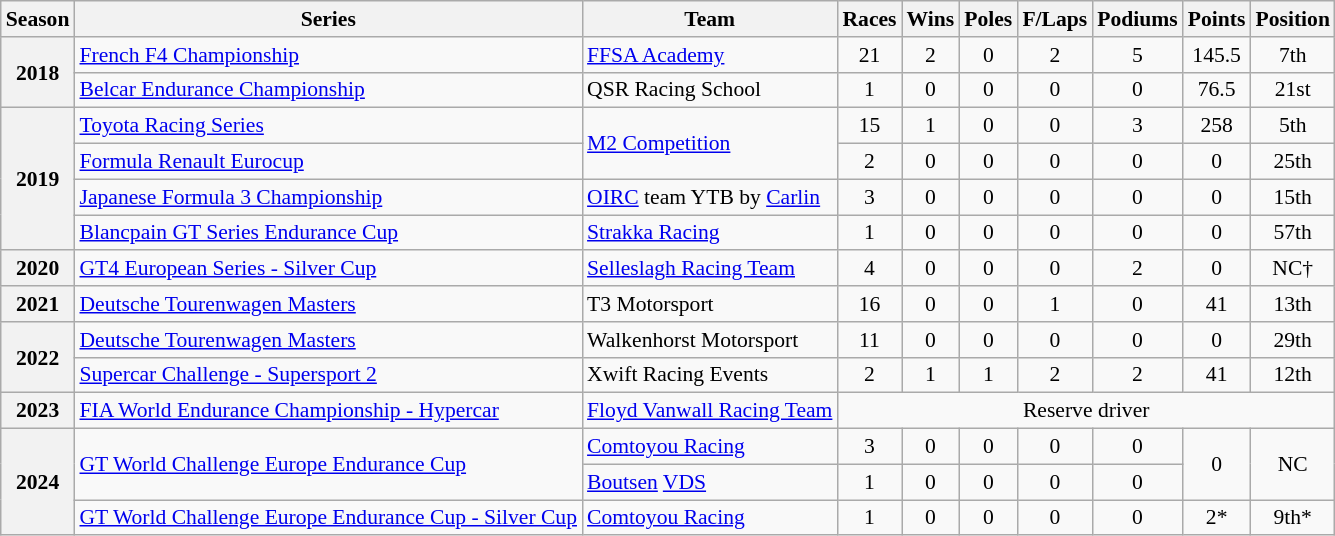<table class="wikitable" style="font-size: 90%; text-align:center">
<tr>
<th>Season</th>
<th>Series</th>
<th>Team</th>
<th>Races</th>
<th>Wins</th>
<th>Poles</th>
<th>F/Laps</th>
<th>Podiums</th>
<th>Points</th>
<th>Position</th>
</tr>
<tr>
<th rowspan=2>2018</th>
<td align=left><a href='#'>French F4 Championship</a></td>
<td align=left><a href='#'>FFSA Academy</a></td>
<td>21</td>
<td>2</td>
<td>0</td>
<td>2</td>
<td>5</td>
<td>145.5</td>
<td>7th</td>
</tr>
<tr>
<td align=left><a href='#'>Belcar Endurance Championship</a></td>
<td align=left>QSR Racing School</td>
<td>1</td>
<td>0</td>
<td>0</td>
<td>0</td>
<td>0</td>
<td>76.5</td>
<td>21st</td>
</tr>
<tr>
<th rowspan=4>2019</th>
<td align=left><a href='#'>Toyota Racing Series</a></td>
<td rowspan=2 align=left><a href='#'>M2 Competition</a></td>
<td>15</td>
<td>1</td>
<td>0</td>
<td>0</td>
<td>3</td>
<td>258</td>
<td>5th</td>
</tr>
<tr>
<td align=left><a href='#'>Formula Renault Eurocup</a></td>
<td>2</td>
<td>0</td>
<td>0</td>
<td>0</td>
<td>0</td>
<td>0</td>
<td>25th</td>
</tr>
<tr>
<td align=left><a href='#'>Japanese Formula 3 Championship</a></td>
<td align=left><a href='#'>OIRC</a> team YTB by <a href='#'>Carlin</a></td>
<td>3</td>
<td>0</td>
<td>0</td>
<td>0</td>
<td>0</td>
<td>0</td>
<td>15th</td>
</tr>
<tr>
<td align=left><a href='#'>Blancpain GT Series Endurance Cup</a></td>
<td align=left><a href='#'>Strakka Racing</a></td>
<td>1</td>
<td>0</td>
<td>0</td>
<td>0</td>
<td>0</td>
<td>0</td>
<td>57th</td>
</tr>
<tr>
<th>2020</th>
<td align=left><a href='#'>GT4 European Series - Silver Cup</a></td>
<td align=left><a href='#'>Selleslagh Racing Team</a></td>
<td>4</td>
<td>0</td>
<td>0</td>
<td>0</td>
<td>2</td>
<td>0</td>
<td>NC†</td>
</tr>
<tr>
<th>2021</th>
<td align=left><a href='#'>Deutsche Tourenwagen Masters</a></td>
<td align=left>T3 Motorsport</td>
<td>16</td>
<td>0</td>
<td>0</td>
<td>1</td>
<td>0</td>
<td>41</td>
<td>13th</td>
</tr>
<tr>
<th rowspan="2">2022</th>
<td align=left><a href='#'>Deutsche Tourenwagen Masters</a></td>
<td align=left>Walkenhorst Motorsport</td>
<td>11</td>
<td>0</td>
<td>0</td>
<td>0</td>
<td>0</td>
<td>0</td>
<td>29th</td>
</tr>
<tr>
<td align=left><a href='#'>Supercar Challenge - Supersport 2</a></td>
<td align=left>Xwift Racing Events</td>
<td>2</td>
<td>1</td>
<td>1</td>
<td>2</td>
<td>2</td>
<td>41</td>
<td>12th</td>
</tr>
<tr>
<th>2023</th>
<td align=left><a href='#'>FIA World Endurance Championship - Hypercar</a></td>
<td align=left><a href='#'>Floyd Vanwall Racing Team</a></td>
<td colspan="7">Reserve driver</td>
</tr>
<tr>
<th rowspan="3">2024</th>
<td rowspan="2" align="left"><a href='#'>GT World Challenge Europe Endurance Cup</a></td>
<td align="left"><a href='#'>Comtoyou Racing</a></td>
<td>3</td>
<td>0</td>
<td>0</td>
<td>0</td>
<td>0</td>
<td rowspan="2">0</td>
<td rowspan="2">NC</td>
</tr>
<tr>
<td align=left><a href='#'>Boutsen</a> <a href='#'>VDS</a></td>
<td>1</td>
<td>0</td>
<td>0</td>
<td>0</td>
<td>0</td>
</tr>
<tr>
<td align="left"><a href='#'>GT World Challenge Europe Endurance Cup - Silver Cup</a></td>
<td align=left><a href='#'>Comtoyou Racing</a></td>
<td>1</td>
<td>0</td>
<td>0</td>
<td>0</td>
<td>0</td>
<td>2*</td>
<td>9th*</td>
</tr>
</table>
